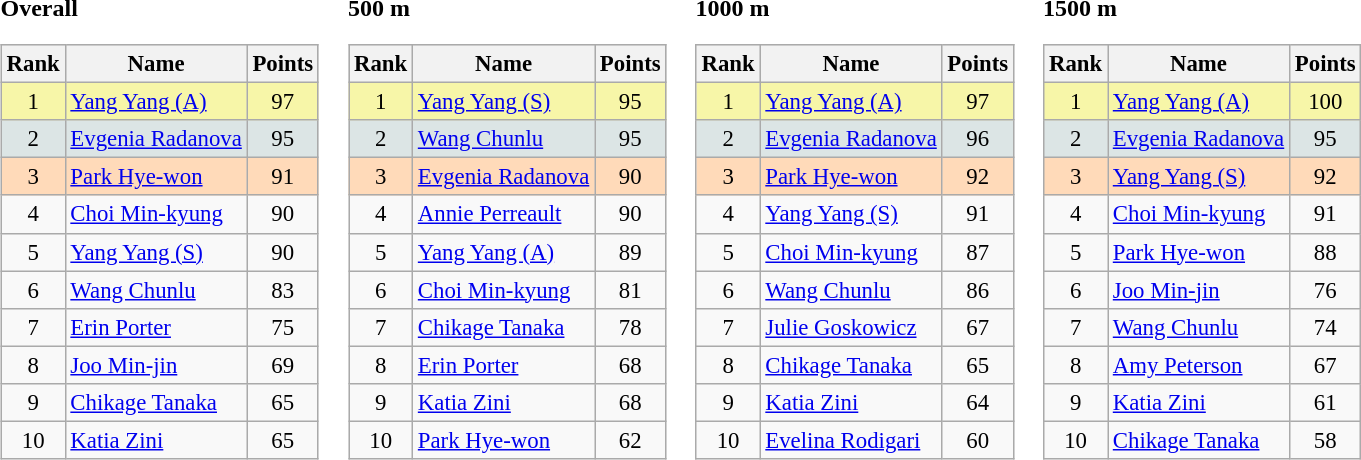<table>
<tr valign="top">
<td><br><strong>Overall</strong><br><table class="wikitable" style="font-size:95%; text-align: center">
<tr style="background:#dcdcdc;">
<th>Rank</th>
<th>Name</th>
<th>Points</th>
</tr>
<tr bgcolor="#F7F6A8" |>
<td>1</td>
<td align="left"> <a href='#'>Yang Yang (A)</a></td>
<td>97</td>
</tr>
<tr bgcolor="#DCE5E5">
<td>2</td>
<td align="left"> <a href='#'>Evgenia Radanova</a></td>
<td>95</td>
</tr>
<tr bgcolor="#FFDAB9">
<td>3</td>
<td align="left"> <a href='#'>Park Hye-won</a></td>
<td>91</td>
</tr>
<tr>
<td>4</td>
<td align="left"> <a href='#'>Choi Min-kyung</a></td>
<td>90</td>
</tr>
<tr>
<td>5</td>
<td align="left"> <a href='#'>Yang Yang (S)</a></td>
<td>90</td>
</tr>
<tr>
<td>6</td>
<td align="left"> <a href='#'>Wang Chunlu</a></td>
<td>83</td>
</tr>
<tr>
<td>7</td>
<td align="left"> <a href='#'>Erin Porter</a></td>
<td>75</td>
</tr>
<tr>
<td>8</td>
<td align="left"> <a href='#'>Joo Min-jin</a></td>
<td>69</td>
</tr>
<tr>
<td>9</td>
<td align="left"> <a href='#'>Chikage Tanaka</a></td>
<td>65</td>
</tr>
<tr>
<td>10</td>
<td align="left"> <a href='#'>Katia Zini</a></td>
<td>65</td>
</tr>
</table>
</td>
<td><br><strong>500 m</strong><br><table class="wikitable" style="font-size:95%; text-align: center">
<tr style="background:#dcdcdc;">
<th>Rank</th>
<th>Name</th>
<th>Points</th>
</tr>
<tr bgcolor="#F7F6A8" |>
<td>1</td>
<td align="left"> <a href='#'>Yang Yang (S)</a></td>
<td>95</td>
</tr>
<tr bgcolor="#DCE5E5">
<td>2</td>
<td align="left"> <a href='#'>Wang Chunlu</a></td>
<td>95</td>
</tr>
<tr bgcolor="#FFDAB9">
<td>3</td>
<td align="left"> <a href='#'>Evgenia Radanova</a></td>
<td>90</td>
</tr>
<tr>
<td>4</td>
<td align="left"> <a href='#'>Annie Perreault</a></td>
<td>90</td>
</tr>
<tr>
<td>5</td>
<td align="left"> <a href='#'>Yang Yang (A)</a></td>
<td>89</td>
</tr>
<tr>
<td>6</td>
<td align="left"> <a href='#'>Choi Min-kyung</a></td>
<td>81</td>
</tr>
<tr>
<td>7</td>
<td align="left"> <a href='#'>Chikage Tanaka</a></td>
<td>78</td>
</tr>
<tr>
<td>8</td>
<td align="left"> <a href='#'>Erin Porter</a></td>
<td>68</td>
</tr>
<tr>
<td>9</td>
<td align="left"> <a href='#'>Katia Zini</a></td>
<td>68</td>
</tr>
<tr>
<td>10</td>
<td align="left"> <a href='#'>Park Hye-won</a></td>
<td>62</td>
</tr>
</table>
</td>
<td><br><strong>1000 m </strong><br><table class="wikitable" style="font-size:95%; text-align: center">
<tr style="background:#dcdcdc;">
<th>Rank</th>
<th>Name</th>
<th>Points</th>
</tr>
<tr bgcolor="#F7F6A8" |>
<td>1</td>
<td align="left"> <a href='#'>Yang Yang (A)</a></td>
<td>97</td>
</tr>
<tr bgcolor="#DCE5E5">
<td>2</td>
<td align="left"> <a href='#'>Evgenia Radanova</a></td>
<td>96</td>
</tr>
<tr bgcolor="#FFDAB9">
<td>3</td>
<td align="left"> <a href='#'>Park Hye-won</a></td>
<td>92</td>
</tr>
<tr>
<td>4</td>
<td align="left"> <a href='#'>Yang Yang (S)</a></td>
<td>91</td>
</tr>
<tr>
<td>5</td>
<td align="left"> <a href='#'>Choi Min-kyung</a></td>
<td>87</td>
</tr>
<tr>
<td>6</td>
<td align="left"> <a href='#'>Wang Chunlu</a></td>
<td>86</td>
</tr>
<tr>
<td>7</td>
<td align="left"> <a href='#'>Julie Goskowicz</a></td>
<td>67</td>
</tr>
<tr>
<td>8</td>
<td align="left"> <a href='#'>Chikage Tanaka</a></td>
<td>65</td>
</tr>
<tr>
<td>9</td>
<td align="left"> <a href='#'>Katia Zini</a></td>
<td>64</td>
</tr>
<tr>
<td>10</td>
<td align="left"> <a href='#'>Evelina Rodigari</a></td>
<td>60</td>
</tr>
</table>
</td>
<td><br><strong>1500 m </strong><br><table class="wikitable" style="font-size:95%; text-align: center">
<tr style="background:#dcdcdc;">
<th>Rank</th>
<th>Name</th>
<th>Points</th>
</tr>
<tr bgcolor="#F7F6A8" |>
<td>1</td>
<td align="left"> <a href='#'>Yang Yang (A)</a></td>
<td>100</td>
</tr>
<tr bgcolor="#DCE5E5">
<td>2</td>
<td align="left"> <a href='#'>Evgenia Radanova</a></td>
<td>95</td>
</tr>
<tr bgcolor="#FFDAB9">
<td>3</td>
<td align="left"> <a href='#'>Yang Yang (S)</a></td>
<td>92</td>
</tr>
<tr>
<td>4</td>
<td align="left"> <a href='#'>Choi Min-kyung</a></td>
<td>91</td>
</tr>
<tr>
<td>5</td>
<td align="left"> <a href='#'>Park Hye-won</a></td>
<td>88</td>
</tr>
<tr>
<td>6</td>
<td align="left"> <a href='#'>Joo Min-jin</a></td>
<td>76</td>
</tr>
<tr>
<td>7</td>
<td align="left"> <a href='#'>Wang Chunlu</a></td>
<td>74</td>
</tr>
<tr>
<td>8</td>
<td align="left"> <a href='#'>Amy Peterson</a></td>
<td>67</td>
</tr>
<tr>
<td>9</td>
<td align="left"> <a href='#'>Katia Zini</a></td>
<td>61</td>
</tr>
<tr>
<td>10</td>
<td align="left"> <a href='#'>Chikage Tanaka</a></td>
<td>58</td>
</tr>
</table>
</td>
</tr>
</table>
